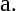<table style="margin-left:13px; line-height:150%">
<tr>
<td style="text-align:right; vertical-align:top;">a.  </td>
</tr>
</table>
